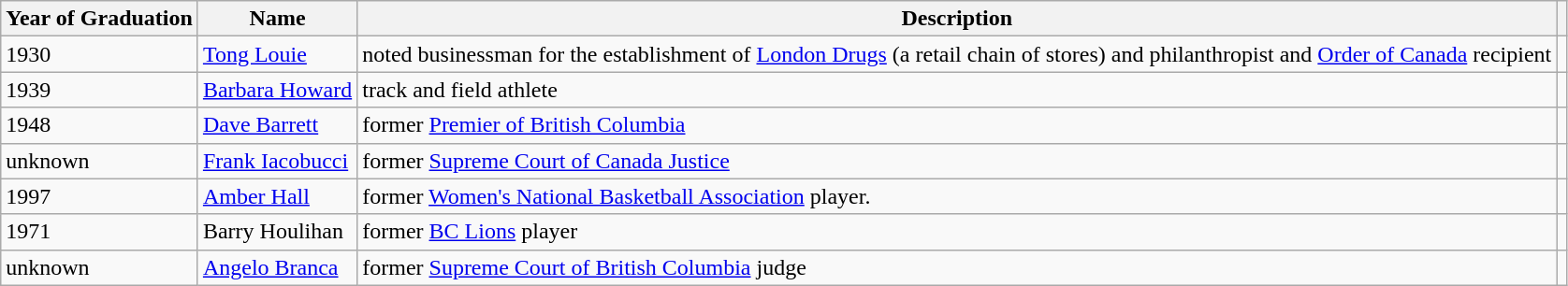<table class="wikitable">
<tr>
<th>Year of Graduation</th>
<th>Name</th>
<th>Description</th>
<th></th>
</tr>
<tr>
<td>1930</td>
<td><a href='#'>Tong Louie</a></td>
<td>noted businessman for the establishment of <a href='#'>London Drugs</a> (a retail chain of stores) and philanthropist and <a href='#'>Order of Canada</a> recipient</td>
<td></td>
</tr>
<tr>
<td>1939</td>
<td><a href='#'>Barbara Howard</a></td>
<td>track and field athlete</td>
<td></td>
</tr>
<tr>
<td>1948</td>
<td><a href='#'>Dave Barrett</a></td>
<td>former <a href='#'>Premier of British Columbia</a></td>
<td></td>
</tr>
<tr>
<td>unknown</td>
<td><a href='#'>Frank Iacobucci</a></td>
<td>former <a href='#'>Supreme Court of Canada Justice</a></td>
<td></td>
</tr>
<tr>
<td>1997</td>
<td><a href='#'>Amber Hall</a></td>
<td>former <a href='#'>Women's National Basketball Association</a> player.</td>
<td></td>
</tr>
<tr>
<td>1971</td>
<td>Barry Houlihan</td>
<td>former <a href='#'>BC Lions</a> player</td>
<td></td>
</tr>
<tr>
<td>unknown</td>
<td><a href='#'>Angelo Branca</a></td>
<td>former <a href='#'>Supreme Court of British Columbia</a> judge</td>
<td></td>
</tr>
</table>
